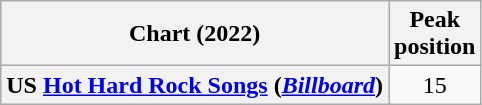<table class="wikitable plainrowheaders" style="text-align:center">
<tr>
<th scope="col">Chart (2022)</th>
<th scope="col">Peak<br>position</th>
</tr>
<tr>
<th scope="row">US <a href='#'>Hot Hard Rock Songs</a> (<em><a href='#'>Billboard</a></em>)</th>
<td>15</td>
</tr>
</table>
